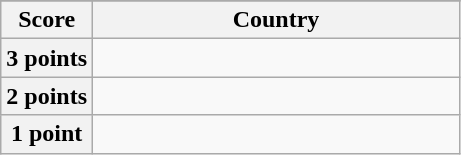<table class="wikitable">
<tr>
</tr>
<tr>
<th scope="col" width=20%>Score</th>
<th scope="col">Country</th>
</tr>
<tr>
<th scope="row">3 points</th>
<td></td>
</tr>
<tr>
<th scope="row">2 points</th>
<td></td>
</tr>
<tr>
<th scope="row">1 point</th>
<td></td>
</tr>
</table>
